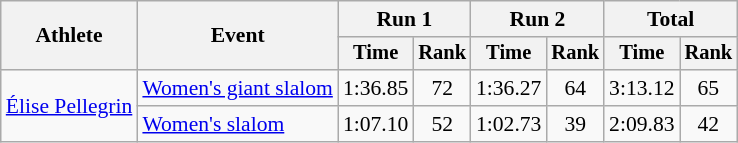<table class="wikitable" style="font-size:90%">
<tr>
<th rowspan=2>Athlete</th>
<th rowspan=2>Event</th>
<th colspan=2>Run 1</th>
<th colspan=2>Run 2</th>
<th colspan=2>Total</th>
</tr>
<tr style="font-size:95%">
<th>Time</th>
<th>Rank</th>
<th>Time</th>
<th>Rank</th>
<th>Time</th>
<th>Rank</th>
</tr>
<tr align=center>
<td align=left rowspan=2><a href='#'>Élise Pellegrin</a></td>
<td align=left><a href='#'>Women's giant slalom</a></td>
<td>1:36.85</td>
<td>72</td>
<td>1:36.27</td>
<td>64</td>
<td>3:13.12</td>
<td>65</td>
</tr>
<tr align=center>
<td align=left><a href='#'>Women's slalom</a></td>
<td>1:07.10</td>
<td>52</td>
<td>1:02.73</td>
<td>39</td>
<td>2:09.83</td>
<td>42</td>
</tr>
</table>
